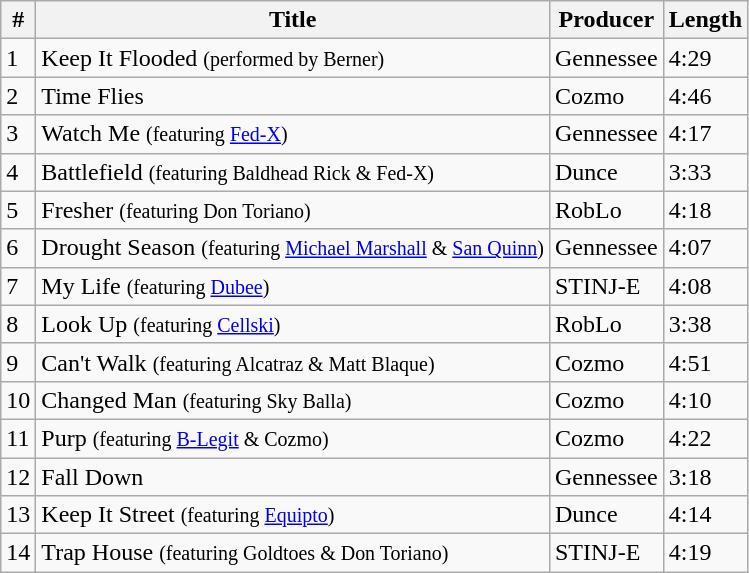<table class="wikitable">
<tr>
<th>#</th>
<th>Title</th>
<th>Producer</th>
<th>Length</th>
</tr>
<tr>
<td>1</td>
<td>Keep It Flooded <small>(performed by Berner)</small></td>
<td>Gennessee</td>
<td>4:29</td>
</tr>
<tr>
<td>2</td>
<td>Time Flies</td>
<td>Cozmo</td>
<td>4:46</td>
</tr>
<tr>
<td>3</td>
<td>Watch Me <small>(featuring <a href='#'>Fed-X</a>)</small></td>
<td>Gennessee</td>
<td>4:17</td>
</tr>
<tr>
<td>4</td>
<td>Battlefield <small>(featuring Baldhead Rick & Fed-X)</small></td>
<td>Dunce</td>
<td>3:33</td>
</tr>
<tr>
<td>5</td>
<td>Fresher <small>(featuring Don Toriano)</small></td>
<td>RobLo</td>
<td>4:18</td>
</tr>
<tr>
<td>6</td>
<td>Drought Season <small>(featuring <a href='#'>Michael Marshall</a> & <a href='#'>San Quinn</a>)</small></td>
<td>Gennessee</td>
<td>4:07</td>
</tr>
<tr>
<td>7</td>
<td>My Life <small>(featuring <a href='#'>Dubee</a>)</small></td>
<td>STINJ-E</td>
<td>4:08</td>
</tr>
<tr>
<td>8</td>
<td>Look Up <small>(featuring <a href='#'>Cellski</a>)</small></td>
<td>RobLo</td>
<td>3:38</td>
</tr>
<tr>
<td>9</td>
<td>Can't Walk <small>(featuring Alcatraz & Matt Blaque)</small></td>
<td>Cozmo</td>
<td>4:51</td>
</tr>
<tr>
<td>10</td>
<td>Changed Man <small>(featuring Sky Balla)</small></td>
<td>Cozmo</td>
<td>4:10</td>
</tr>
<tr>
<td>11</td>
<td>Purp <small>(featuring <a href='#'>B-Legit</a> & Cozmo)</small></td>
<td>Cozmo</td>
<td>4:22</td>
</tr>
<tr>
<td>12</td>
<td>Fall Down</td>
<td>Gennessee</td>
<td>3:18</td>
</tr>
<tr>
<td>13</td>
<td>Keep It Street <small>(featuring <a href='#'>Equipto</a>)</small></td>
<td>Dunce</td>
<td>4:14</td>
</tr>
<tr>
<td>14</td>
<td>Trap House <small>(featuring Goldtoes & Don Toriano)</small></td>
<td>STINJ-E</td>
<td>4:19</td>
</tr>
</table>
